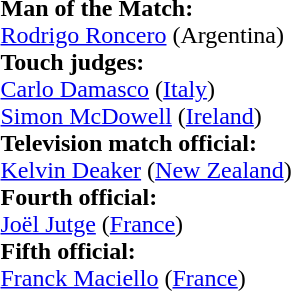<table width=100%>
<tr>
<td><br><strong>Man of the Match:</strong>
<br><a href='#'>Rodrigo Roncero</a> (Argentina)<br><strong>Touch judges:</strong>
<br><a href='#'>Carlo Damasco</a> (<a href='#'>Italy</a>)
<br><a href='#'>Simon McDowell</a> (<a href='#'>Ireland</a>)
<br><strong>Television match official:</strong>
<br><a href='#'>Kelvin Deaker</a> (<a href='#'>New Zealand</a>)
<br><strong>Fourth official:</strong>
<br><a href='#'>Joël Jutge</a> (<a href='#'>France</a>)
<br><strong>Fifth official:</strong>
<br><a href='#'>Franck Maciello</a> (<a href='#'>France</a>)</td>
</tr>
</table>
